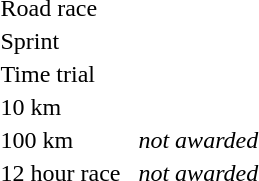<table>
<tr>
<td>Road race<br></td>
<td></td>
<td></td>
<td></td>
</tr>
<tr>
<td>Sprint<br></td>
<td></td>
<td></td>
<td></td>
</tr>
<tr>
<td>Time trial<br></td>
<td></td>
<td></td>
<td></td>
</tr>
<tr>
<td>10 km <br></td>
<td></td>
<td></td>
<td></td>
</tr>
<tr>
<td>100 km <br></td>
<td></td>
<td></td>
<td><em>not awarded</em></td>
</tr>
<tr>
<td>12 hour race<br></td>
<td></td>
<td></td>
<td><em>not awarded</em></td>
</tr>
</table>
